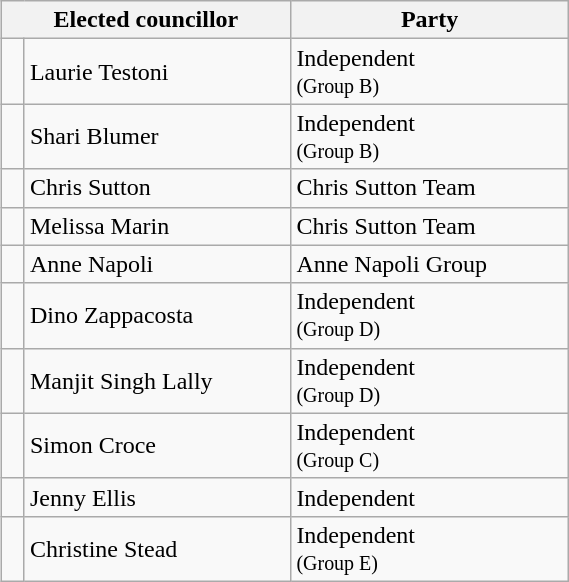<table class="wikitable" style="float:right;clear:right;width:30%">
<tr>
<th colspan="2">Elected councillor</th>
<th>Party</th>
</tr>
<tr>
<td> </td>
<td>Laurie Testoni</td>
<td>Independent <br> <small> (Group B) </small></td>
</tr>
<tr>
<td> </td>
<td>Shari Blumer</td>
<td>Independent <br> <small> (Group B) </small></td>
</tr>
<tr>
<td> </td>
<td>Chris Sutton</td>
<td>Chris Sutton Team</td>
</tr>
<tr>
<td> </td>
<td>Melissa Marin</td>
<td>Chris Sutton Team</td>
</tr>
<tr>
<td> </td>
<td>Anne Napoli</td>
<td>Anne Napoli Group</td>
</tr>
<tr>
<td> </td>
<td>Dino Zappacosta</td>
<td>Independent <br> <small> (Group D) </small></td>
</tr>
<tr>
<td> </td>
<td>Manjit Singh Lally</td>
<td>Independent <br> <small> (Group D) </small></td>
</tr>
<tr>
<td> </td>
<td>Simon Croce</td>
<td>Independent <br> <small> (Group C) </small></td>
</tr>
<tr>
<td> </td>
<td>Jenny Ellis</td>
<td>Independent</td>
</tr>
<tr>
<td> </td>
<td>Christine Stead</td>
<td>Independent <br> <small> (Group E) </small></td>
</tr>
</table>
